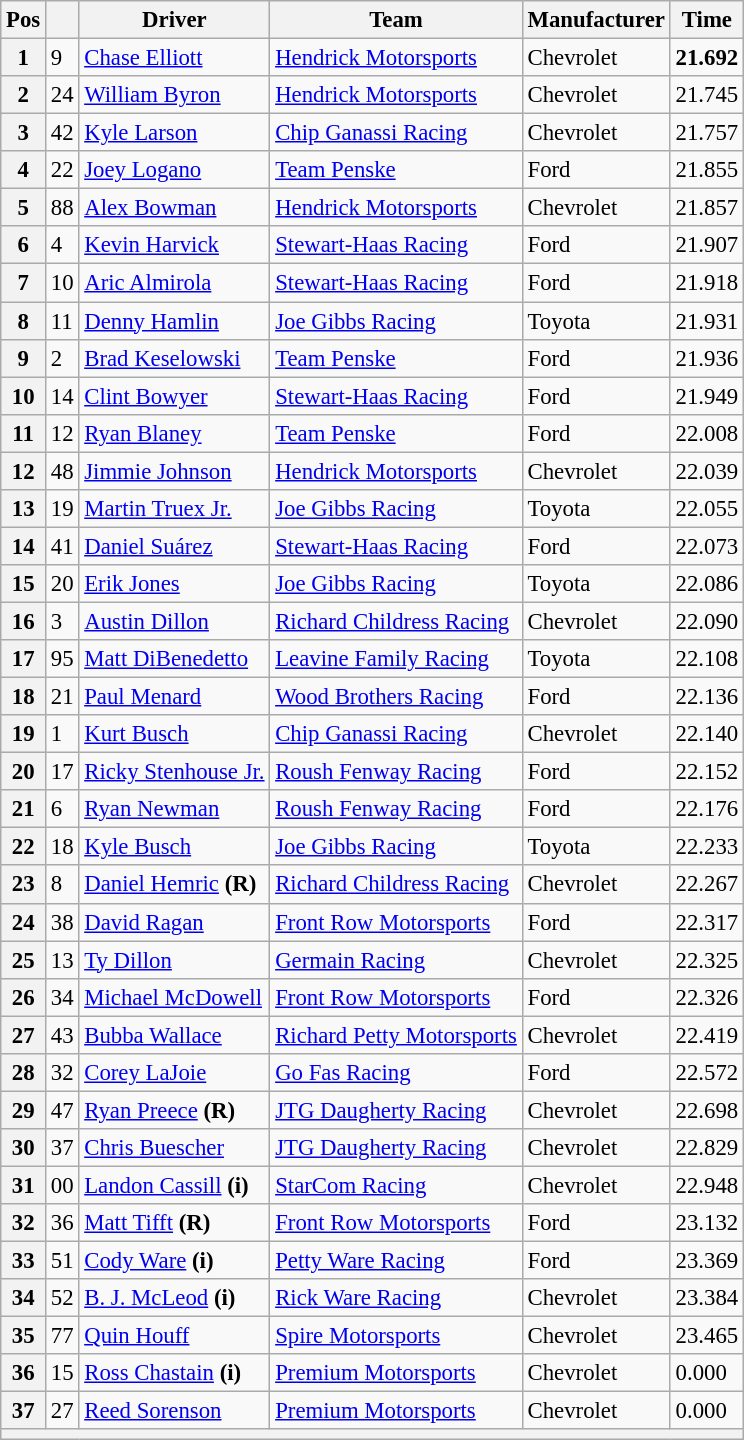<table class="wikitable" style="font-size:95%">
<tr>
<th>Pos</th>
<th></th>
<th>Driver</th>
<th>Team</th>
<th>Manufacturer</th>
<th>Time</th>
</tr>
<tr>
<th>1</th>
<td>9</td>
<td><a href='#'>Chase Elliott</a></td>
<td><a href='#'>Hendrick Motorsports</a></td>
<td>Chevrolet</td>
<td><strong>21.692</strong></td>
</tr>
<tr>
<th>2</th>
<td>24</td>
<td><a href='#'>William Byron</a></td>
<td><a href='#'>Hendrick Motorsports</a></td>
<td>Chevrolet</td>
<td>21.745</td>
</tr>
<tr>
<th>3</th>
<td>42</td>
<td><a href='#'>Kyle Larson</a></td>
<td><a href='#'>Chip Ganassi Racing</a></td>
<td>Chevrolet</td>
<td>21.757</td>
</tr>
<tr>
<th>4</th>
<td>22</td>
<td><a href='#'>Joey Logano</a></td>
<td><a href='#'>Team Penske</a></td>
<td>Ford</td>
<td>21.855</td>
</tr>
<tr>
<th>5</th>
<td>88</td>
<td><a href='#'>Alex Bowman</a></td>
<td><a href='#'>Hendrick Motorsports</a></td>
<td>Chevrolet</td>
<td>21.857</td>
</tr>
<tr>
<th>6</th>
<td>4</td>
<td><a href='#'>Kevin Harvick</a></td>
<td><a href='#'>Stewart-Haas Racing</a></td>
<td>Ford</td>
<td>21.907</td>
</tr>
<tr>
<th>7</th>
<td>10</td>
<td><a href='#'>Aric Almirola</a></td>
<td><a href='#'>Stewart-Haas Racing</a></td>
<td>Ford</td>
<td>21.918</td>
</tr>
<tr>
<th>8</th>
<td>11</td>
<td><a href='#'>Denny Hamlin</a></td>
<td><a href='#'>Joe Gibbs Racing</a></td>
<td>Toyota</td>
<td>21.931</td>
</tr>
<tr>
<th>9</th>
<td>2</td>
<td><a href='#'>Brad Keselowski</a></td>
<td><a href='#'>Team Penske</a></td>
<td>Ford</td>
<td>21.936</td>
</tr>
<tr>
<th>10</th>
<td>14</td>
<td><a href='#'>Clint Bowyer</a></td>
<td><a href='#'>Stewart-Haas Racing</a></td>
<td>Ford</td>
<td>21.949</td>
</tr>
<tr>
<th>11</th>
<td>12</td>
<td><a href='#'>Ryan Blaney</a></td>
<td><a href='#'>Team Penske</a></td>
<td>Ford</td>
<td>22.008</td>
</tr>
<tr>
<th>12</th>
<td>48</td>
<td><a href='#'>Jimmie Johnson</a></td>
<td><a href='#'>Hendrick Motorsports</a></td>
<td>Chevrolet</td>
<td>22.039</td>
</tr>
<tr>
<th>13</th>
<td>19</td>
<td><a href='#'>Martin Truex Jr.</a></td>
<td><a href='#'>Joe Gibbs Racing</a></td>
<td>Toyota</td>
<td>22.055</td>
</tr>
<tr>
<th>14</th>
<td>41</td>
<td><a href='#'>Daniel Suárez</a></td>
<td><a href='#'>Stewart-Haas Racing</a></td>
<td>Ford</td>
<td>22.073</td>
</tr>
<tr>
<th>15</th>
<td>20</td>
<td><a href='#'>Erik Jones</a></td>
<td><a href='#'>Joe Gibbs Racing</a></td>
<td>Toyota</td>
<td>22.086</td>
</tr>
<tr>
<th>16</th>
<td>3</td>
<td><a href='#'>Austin Dillon</a></td>
<td><a href='#'>Richard Childress Racing</a></td>
<td>Chevrolet</td>
<td>22.090</td>
</tr>
<tr>
<th>17</th>
<td>95</td>
<td><a href='#'>Matt DiBenedetto</a></td>
<td><a href='#'>Leavine Family Racing</a></td>
<td>Toyota</td>
<td>22.108</td>
</tr>
<tr>
<th>18</th>
<td>21</td>
<td><a href='#'>Paul Menard</a></td>
<td><a href='#'>Wood Brothers Racing</a></td>
<td>Ford</td>
<td>22.136</td>
</tr>
<tr>
<th>19</th>
<td>1</td>
<td><a href='#'>Kurt Busch</a></td>
<td><a href='#'>Chip Ganassi Racing</a></td>
<td>Chevrolet</td>
<td>22.140</td>
</tr>
<tr>
<th>20</th>
<td>17</td>
<td><a href='#'>Ricky Stenhouse Jr.</a></td>
<td><a href='#'>Roush Fenway Racing</a></td>
<td>Ford</td>
<td>22.152</td>
</tr>
<tr>
<th>21</th>
<td>6</td>
<td><a href='#'>Ryan Newman</a></td>
<td><a href='#'>Roush Fenway Racing</a></td>
<td>Ford</td>
<td>22.176</td>
</tr>
<tr>
<th>22</th>
<td>18</td>
<td><a href='#'>Kyle Busch</a></td>
<td><a href='#'>Joe Gibbs Racing</a></td>
<td>Toyota</td>
<td>22.233</td>
</tr>
<tr>
<th>23</th>
<td>8</td>
<td><a href='#'>Daniel Hemric</a> <strong>(R)</strong></td>
<td><a href='#'>Richard Childress Racing</a></td>
<td>Chevrolet</td>
<td>22.267</td>
</tr>
<tr>
<th>24</th>
<td>38</td>
<td><a href='#'>David Ragan</a></td>
<td><a href='#'>Front Row Motorsports</a></td>
<td>Ford</td>
<td>22.317</td>
</tr>
<tr>
<th>25</th>
<td>13</td>
<td><a href='#'>Ty Dillon</a></td>
<td><a href='#'>Germain Racing</a></td>
<td>Chevrolet</td>
<td>22.325</td>
</tr>
<tr>
<th>26</th>
<td>34</td>
<td><a href='#'>Michael McDowell</a></td>
<td><a href='#'>Front Row Motorsports</a></td>
<td>Ford</td>
<td>22.326</td>
</tr>
<tr>
<th>27</th>
<td>43</td>
<td><a href='#'>Bubba Wallace</a></td>
<td><a href='#'>Richard Petty Motorsports</a></td>
<td>Chevrolet</td>
<td>22.419</td>
</tr>
<tr>
<th>28</th>
<td>32</td>
<td><a href='#'>Corey LaJoie</a></td>
<td><a href='#'>Go Fas Racing</a></td>
<td>Ford</td>
<td>22.572</td>
</tr>
<tr>
<th>29</th>
<td>47</td>
<td><a href='#'>Ryan Preece</a> <strong>(R)</strong></td>
<td><a href='#'>JTG Daugherty Racing</a></td>
<td>Chevrolet</td>
<td>22.698</td>
</tr>
<tr>
<th>30</th>
<td>37</td>
<td><a href='#'>Chris Buescher</a></td>
<td><a href='#'>JTG Daugherty Racing</a></td>
<td>Chevrolet</td>
<td>22.829</td>
</tr>
<tr>
<th>31</th>
<td>00</td>
<td><a href='#'>Landon Cassill</a> <strong>(i)</strong></td>
<td><a href='#'>StarCom Racing</a></td>
<td>Chevrolet</td>
<td>22.948</td>
</tr>
<tr>
<th>32</th>
<td>36</td>
<td><a href='#'>Matt Tifft</a> <strong>(R)</strong></td>
<td><a href='#'>Front Row Motorsports</a></td>
<td>Ford</td>
<td>23.132</td>
</tr>
<tr>
<th>33</th>
<td>51</td>
<td><a href='#'>Cody Ware</a> <strong>(i)</strong></td>
<td><a href='#'>Petty Ware Racing</a></td>
<td>Ford</td>
<td>23.369</td>
</tr>
<tr>
<th>34</th>
<td>52</td>
<td><a href='#'>B. J. McLeod</a> <strong>(i)</strong></td>
<td><a href='#'>Rick Ware Racing</a></td>
<td>Chevrolet</td>
<td>23.384</td>
</tr>
<tr>
<th>35</th>
<td>77</td>
<td><a href='#'>Quin Houff</a></td>
<td><a href='#'>Spire Motorsports</a></td>
<td>Chevrolet</td>
<td>23.465</td>
</tr>
<tr>
<th>36</th>
<td>15</td>
<td><a href='#'>Ross Chastain</a> <strong>(i)</strong></td>
<td><a href='#'>Premium Motorsports</a></td>
<td>Chevrolet</td>
<td>0.000</td>
</tr>
<tr>
<th>37</th>
<td>27</td>
<td><a href='#'>Reed Sorenson</a></td>
<td><a href='#'>Premium Motorsports</a></td>
<td>Chevrolet</td>
<td>0.000</td>
</tr>
<tr>
<th colspan="6"></th>
</tr>
</table>
